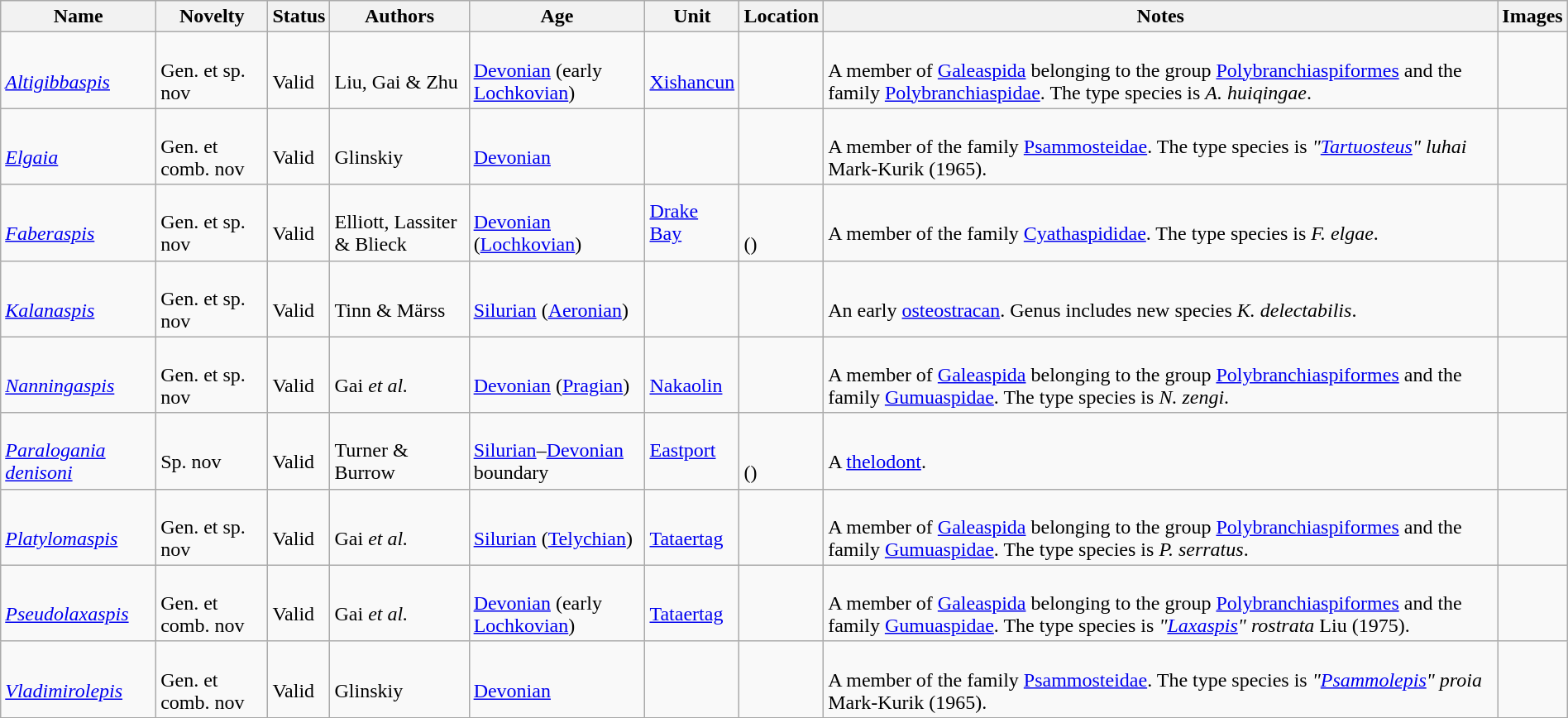<table class="wikitable sortable" align="center" width="100%">
<tr>
<th>Name</th>
<th>Novelty</th>
<th>Status</th>
<th>Authors</th>
<th>Age</th>
<th>Unit</th>
<th>Location</th>
<th>Notes</th>
<th>Images</th>
</tr>
<tr>
<td><br><em><a href='#'>Altigibbaspis</a></em></td>
<td><br>Gen. et sp. nov</td>
<td><br>Valid</td>
<td><br>Liu, Gai & Zhu</td>
<td><br><a href='#'>Devonian</a> (early <a href='#'>Lochkovian</a>)</td>
<td><br><a href='#'>Xishancun</a></td>
<td><br></td>
<td><br>A member of <a href='#'>Galeaspida</a> belonging to the group <a href='#'>Polybranchiaspiformes</a> and the family <a href='#'>Polybranchiaspidae</a>. The type species is <em>A. huiqingae</em>.</td>
<td></td>
</tr>
<tr>
<td><br><em><a href='#'>Elgaia</a></em></td>
<td><br>Gen. et comb. nov</td>
<td><br>Valid</td>
<td><br>Glinskiy</td>
<td><br><a href='#'>Devonian</a></td>
<td></td>
<td><br></td>
<td><br>A member of the family <a href='#'>Psammosteidae</a>. The type species is <em>"<a href='#'>Tartuosteus</a>" luhai</em> Mark-Kurik (1965).</td>
<td></td>
</tr>
<tr>
<td><br><em><a href='#'>Faberaspis</a></em></td>
<td><br>Gen. et sp. nov</td>
<td><br>Valid</td>
<td><br>Elliott, Lassiter & Blieck</td>
<td><br><a href='#'>Devonian</a> (<a href='#'>Lochkovian</a>)</td>
<td><a href='#'>Drake Bay</a></td>
<td><br><br>()</td>
<td><br>A member of the family <a href='#'>Cyathaspididae</a>. The type species is <em>F. elgae</em>.</td>
<td></td>
</tr>
<tr>
<td><br><em><a href='#'>Kalanaspis</a></em></td>
<td><br>Gen. et sp. nov</td>
<td><br>Valid</td>
<td><br>Tinn & Märss</td>
<td><br><a href='#'>Silurian</a> (<a href='#'>Aeronian</a>)</td>
<td></td>
<td><br></td>
<td><br>An early <a href='#'>osteostracan</a>. Genus includes new species <em>K. delectabilis</em>.</td>
<td></td>
</tr>
<tr>
<td><br><em><a href='#'>Nanningaspis</a></em></td>
<td><br>Gen. et sp. nov</td>
<td><br>Valid</td>
<td><br>Gai <em>et al.</em></td>
<td><br><a href='#'>Devonian</a> (<a href='#'>Pragian</a>)</td>
<td><br><a href='#'>Nakaolin</a></td>
<td><br></td>
<td><br>A member of <a href='#'>Galeaspida</a> belonging to the group <a href='#'>Polybranchiaspiformes</a> and the family <a href='#'>Gumuaspidae</a>. The type species is <em>N. zengi</em>.</td>
<td></td>
</tr>
<tr>
<td><br><em><a href='#'>Paralogania denisoni</a></em></td>
<td><br>Sp. nov</td>
<td><br>Valid</td>
<td><br>Turner & Burrow</td>
<td><br><a href='#'>Silurian</a>–<a href='#'>Devonian</a> boundary</td>
<td><a href='#'>Eastport</a></td>
<td><br><br>()</td>
<td><br>A <a href='#'>thelodont</a>.</td>
<td></td>
</tr>
<tr>
<td><br><em><a href='#'>Platylomaspis</a></em></td>
<td><br>Gen. et sp. nov</td>
<td><br>Valid</td>
<td><br>Gai <em>et al.</em></td>
<td><br><a href='#'>Silurian</a> (<a href='#'>Telychian</a>)</td>
<td><br><a href='#'>Tataertag</a></td>
<td><br></td>
<td><br>A member of <a href='#'>Galeaspida</a> belonging to the group <a href='#'>Polybranchiaspiformes</a> and the family <a href='#'>Gumuaspidae</a>. The type species is <em>P. serratus</em>.</td>
<td></td>
</tr>
<tr>
<td><br><em><a href='#'>Pseudolaxaspis</a></em></td>
<td><br>Gen. et comb. nov</td>
<td><br>Valid</td>
<td><br>Gai <em>et al.</em></td>
<td><br><a href='#'>Devonian</a> (early <a href='#'>Lochkovian</a>)</td>
<td><br><a href='#'>Tataertag</a></td>
<td><br></td>
<td><br>A member of <a href='#'>Galeaspida</a> belonging to the group <a href='#'>Polybranchiaspiformes</a> and the family <a href='#'>Gumuaspidae</a>. The type species is <em>"<a href='#'>Laxaspis</a>" rostrata</em> Liu (1975).</td>
<td></td>
</tr>
<tr>
<td><br><em><a href='#'>Vladimirolepis</a></em></td>
<td><br>Gen. et comb. nov</td>
<td><br>Valid</td>
<td><br>Glinskiy</td>
<td><br><a href='#'>Devonian</a></td>
<td></td>
<td><br></td>
<td><br>A member of the family <a href='#'>Psammosteidae</a>. The type species is <em>"<a href='#'>Psammolepis</a>" proia</em> Mark-Kurik (1965).</td>
<td></td>
</tr>
<tr>
</tr>
</table>
